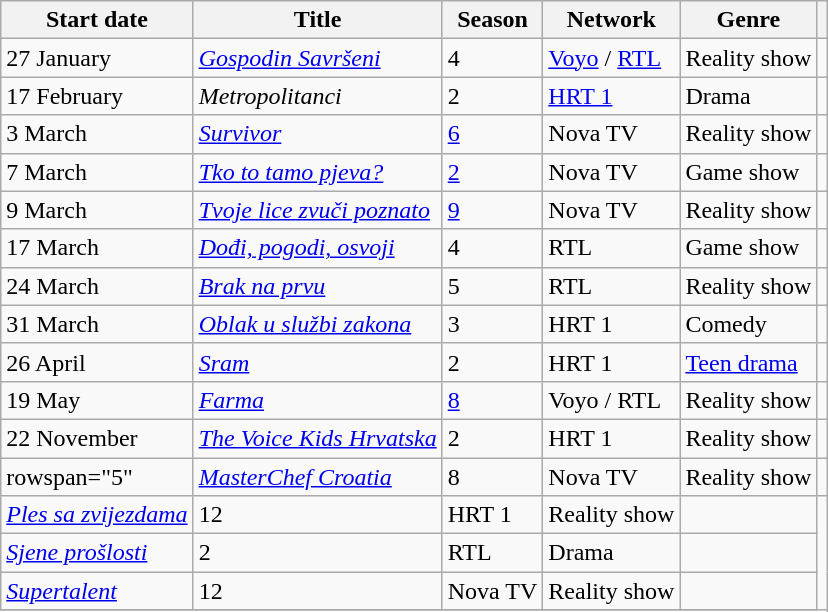<table class="wikitable sortable">
<tr>
<th>Start date</th>
<th>Title</th>
<th>Season</th>
<th>Network</th>
<th>Genre</th>
<th></th>
</tr>
<tr>
<td>27 January</td>
<td><em><a href='#'>Gospodin Savršeni</a></em></td>
<td>4</td>
<td><a href='#'>Voyo</a> / <a href='#'>RTL</a></td>
<td>Reality show</td>
<td></td>
</tr>
<tr>
<td>17 February</td>
<td><em>Metropolitanci</em></td>
<td>2</td>
<td><a href='#'>HRT 1</a></td>
<td>Drama</td>
<td></td>
</tr>
<tr>
<td>3 March</td>
<td><em><a href='#'>Survivor</a></em></td>
<td><a href='#'>6</a></td>
<td>Nova TV</td>
<td>Reality show</td>
<td></td>
</tr>
<tr>
<td>7 March</td>
<td><em><a href='#'>Tko to tamo pjeva?</a></em></td>
<td><a href='#'>2</a></td>
<td>Nova TV</td>
<td>Game show</td>
<td></td>
</tr>
<tr>
<td>9 March</td>
<td><em><a href='#'>Tvoje lice zvuči poznato</a></em></td>
<td><a href='#'>9</a></td>
<td>Nova TV</td>
<td>Reality show</td>
<td></td>
</tr>
<tr>
<td>17 March</td>
<td><em><a href='#'>Dođi, pogodi, osvoji</a></em></td>
<td>4</td>
<td>RTL</td>
<td>Game show</td>
<td></td>
</tr>
<tr>
<td>24 March</td>
<td><em><a href='#'>Brak na prvu</a></em></td>
<td>5</td>
<td>RTL</td>
<td>Reality show</td>
<td></td>
</tr>
<tr>
<td>31 March</td>
<td><em><a href='#'>Oblak u službi zakona</a></em></td>
<td>3</td>
<td>HRT 1</td>
<td>Comedy</td>
<td></td>
</tr>
<tr>
<td>26 April</td>
<td><em><a href='#'>Sram</a></em></td>
<td>2</td>
<td>HRT 1</td>
<td><a href='#'>Teen drama</a></td>
<td></td>
</tr>
<tr>
<td>19 May</td>
<td><em><a href='#'>Farma</a></em></td>
<td><a href='#'>8</a></td>
<td>Voyo / RTL</td>
<td>Reality show</td>
<td></td>
</tr>
<tr>
<td>22 November</td>
<td><em><a href='#'>The Voice Kids Hrvatska</a></em></td>
<td>2</td>
<td>HRT 1</td>
<td>Reality show</td>
<td></td>
</tr>
<tr>
<td>rowspan="5"</td>
<td><em><a href='#'>MasterChef Croatia</a></em></td>
<td>8</td>
<td>Nova TV</td>
<td>Reality show</td>
<td></td>
</tr>
<tr>
<td><em><a href='#'>Ples sa zvijezdama</a></em></td>
<td>12</td>
<td>HRT 1</td>
<td>Reality show</td>
<td></td>
</tr>
<tr>
<td><em><a href='#'>Sjene prošlosti</a></em></td>
<td>2</td>
<td>RTL</td>
<td>Drama</td>
<td></td>
</tr>
<tr>
<td><em><a href='#'>Supertalent</a></em></td>
<td>12</td>
<td>Nova TV</td>
<td>Reality show</td>
<td></td>
</tr>
<tr>
</tr>
</table>
